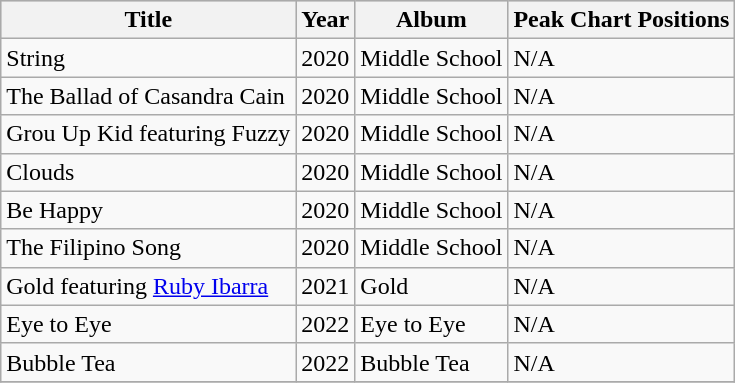<table class="wikitable">
<tr style="background:#ccc; text-align:center;">
<th>Title</th>
<th>Year</th>
<th>Album</th>
<th>Peak Chart Positions</th>
</tr>
<tr>
<td>String</td>
<td>2020</td>
<td>Middle School</td>
<td>N/A</td>
</tr>
<tr>
<td>The Ballad of Casandra Cain</td>
<td>2020</td>
<td>Middle School</td>
<td>N/A</td>
</tr>
<tr>
<td>Grou Up Kid featuring Fuzzy</td>
<td>2020</td>
<td>Middle School</td>
<td>N/A</td>
</tr>
<tr>
<td>Clouds</td>
<td>2020</td>
<td>Middle School</td>
<td>N/A</td>
</tr>
<tr>
<td>Be Happy</td>
<td>2020</td>
<td>Middle School</td>
<td>N/A</td>
</tr>
<tr>
<td>The Filipino Song</td>
<td>2020</td>
<td>Middle School</td>
<td>N/A</td>
</tr>
<tr>
<td>Gold featuring <a href='#'>Ruby Ibarra</a></td>
<td>2021</td>
<td>Gold</td>
<td>N/A</td>
</tr>
<tr>
<td>Eye to Eye</td>
<td>2022</td>
<td>Eye to Eye</td>
<td>N/A</td>
</tr>
<tr>
<td>Bubble Tea</td>
<td>2022</td>
<td>Bubble Tea</td>
<td>N/A</td>
</tr>
<tr>
</tr>
</table>
